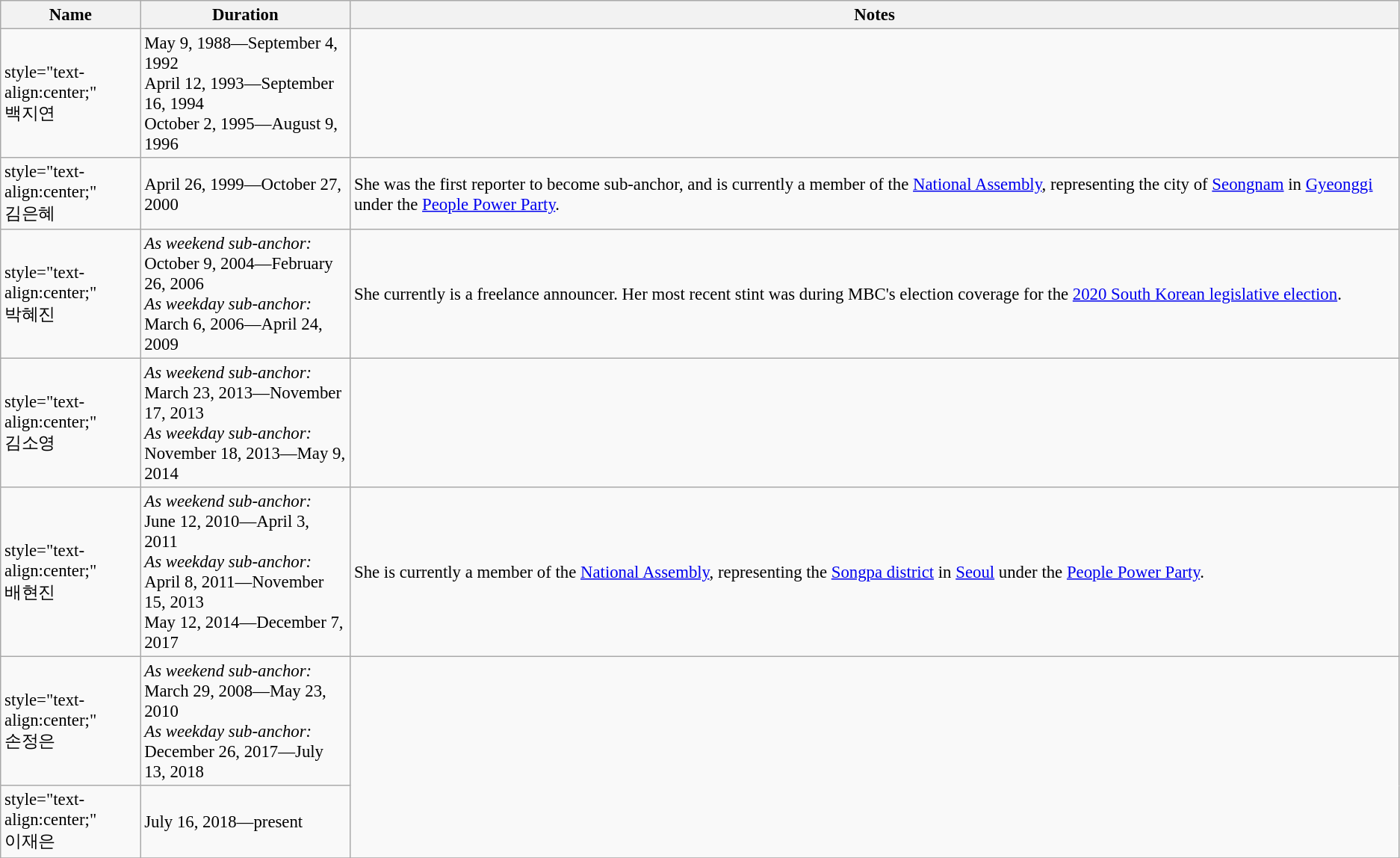<table class="wikitable" style="font-size:95%">
<tr>
<th style="width:10%; text-align:center;">Name</th>
<th style="width:15%; text-align:center;">Duration</th>
<th>Notes</th>
</tr>
<tr>
<td>style="text-align:center;" <br>백지연</td>
<td>May 9, 1988—September 4, 1992<br>April 12, 1993—September 16, 1994<br>October 2, 1995—August 9, 1996</td>
<td></td>
</tr>
<tr>
<td>style="text-align:center;" <br>김은혜</td>
<td>April 26, 1999—October 27, 2000</td>
<td>She was the first reporter to become sub-anchor, and is currently a member of the <a href='#'>National Assembly</a>, representing the city of <a href='#'>Seongnam</a> in <a href='#'>Gyeonggi</a> under the <a href='#'>People Power Party</a>.</td>
</tr>
<tr>
<td>style="text-align:center;" <br>박혜진</td>
<td><em>As weekend sub-anchor:</em> October 9, 2004—February 26, 2006<br><em>As weekday sub-anchor:</em> March 6, 2006—April 24, 2009</td>
<td>She currently is a freelance announcer. Her most recent stint was during MBC's election coverage for the <a href='#'>2020 South Korean legislative election</a>.</td>
</tr>
<tr>
<td>style="text-align:center;" <br>김소영</td>
<td><em>As weekend sub-anchor:</em> March 23, 2013—November 17, 2013<br><em>As weekday sub-anchor:</em> November 18, 2013—May 9, 2014</td>
<td></td>
</tr>
<tr>
<td>style="text-align:center;" <br>배현진</td>
<td><em>As weekend sub-anchor:</em> June 12, 2010—April 3, 2011<br><em>As weekday sub-anchor:</em> April 8, 2011—November 15, 2013<br>May 12, 2014—December 7, 2017</td>
<td>She is currently a member of the <a href='#'>National Assembly</a>, representing the <a href='#'>Songpa district</a> in <a href='#'>Seoul</a> under the <a href='#'>People Power Party</a>.</td>
</tr>
<tr>
<td>style="text-align:center;" <br>손정은</td>
<td><em>As weekend sub-anchor:</em> March 29, 2008—May 23, 2010<br><em>As weekday sub-anchor:</em> December 26, 2017—July 13, 2018</td>
<td rowspan="2"></td>
</tr>
<tr>
<td>style="text-align:center;" <br>이재은</td>
<td>July 16, 2018—present</td>
</tr>
<tr>
</tr>
</table>
